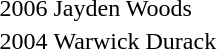<table>
<tr>
<td>2006</td>
<td>Jayden Woods</td>
</tr>
<tr>
<td>2004</td>
<td>Warwick Durack</td>
</tr>
</table>
